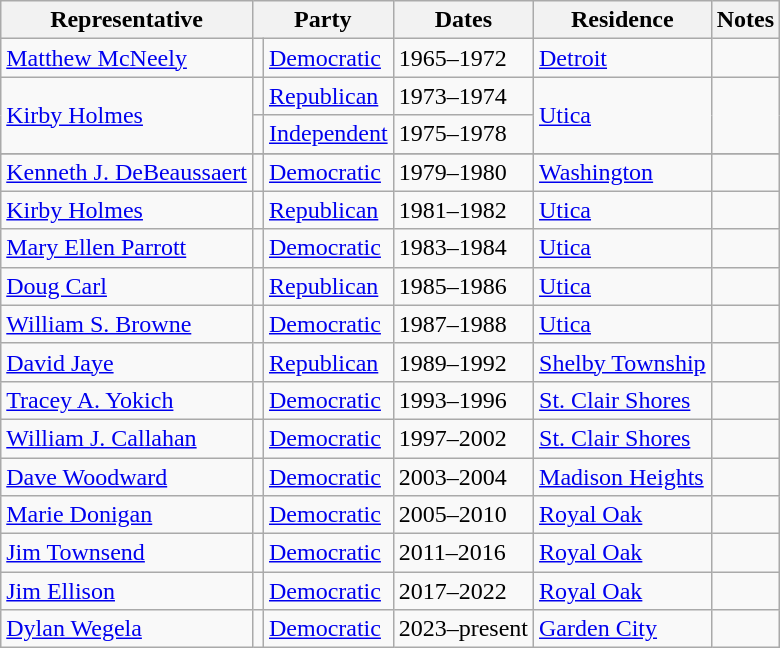<table class=wikitable>
<tr valign=bottom>
<th>Representative</th>
<th colspan="2">Party</th>
<th>Dates</th>
<th>Residence</th>
<th>Notes</th>
</tr>
<tr>
<td><a href='#'>Matthew McNeely</a></td>
<td bgcolor=></td>
<td><a href='#'>Democratic</a></td>
<td>1965–1972</td>
<td><a href='#'>Detroit</a></td>
<td></td>
</tr>
<tr>
<td rowspan="2"><a href='#'>Kirby Holmes</a></td>
<td bgcolor=></td>
<td><a href='#'>Republican</a></td>
<td>1973–1974</td>
<td rowspan="2"><a href='#'>Utica</a></td>
<td rowspan="2"></td>
</tr>
<tr>
<td bgcolor=></td>
<td><a href='#'>Independent</a></td>
<td>1975–1978</td>
</tr>
<tr>
</tr>
<tr>
<td><a href='#'>Kenneth J. DeBeaussaert</a></td>
<td bgcolor=></td>
<td><a href='#'>Democratic</a></td>
<td>1979–1980</td>
<td><a href='#'>Washington</a></td>
<td></td>
</tr>
<tr>
<td><a href='#'>Kirby Holmes</a></td>
<td bgcolor=></td>
<td><a href='#'>Republican</a></td>
<td>1981–1982</td>
<td><a href='#'>Utica</a></td>
<td></td>
</tr>
<tr>
<td><a href='#'>Mary Ellen Parrott</a></td>
<td bgcolor=></td>
<td><a href='#'>Democratic</a></td>
<td>1983–1984</td>
<td><a href='#'>Utica</a></td>
<td></td>
</tr>
<tr>
<td><a href='#'>Doug Carl</a></td>
<td bgcolor=></td>
<td><a href='#'>Republican</a></td>
<td>1985–1986</td>
<td><a href='#'>Utica</a></td>
<td></td>
</tr>
<tr>
<td><a href='#'>William S. Browne</a></td>
<td bgcolor=></td>
<td><a href='#'>Democratic</a></td>
<td>1987–1988</td>
<td><a href='#'>Utica</a></td>
<td></td>
</tr>
<tr>
<td><a href='#'>David Jaye</a></td>
<td bgcolor=></td>
<td><a href='#'>Republican</a></td>
<td>1989–1992</td>
<td><a href='#'>Shelby Township</a></td>
<td></td>
</tr>
<tr>
<td><a href='#'>Tracey A. Yokich</a></td>
<td bgcolor=></td>
<td><a href='#'>Democratic</a></td>
<td>1993–1996</td>
<td><a href='#'>St. Clair Shores</a></td>
<td></td>
</tr>
<tr>
<td><a href='#'>William J. Callahan</a></td>
<td bgcolor=></td>
<td><a href='#'>Democratic</a></td>
<td>1997–2002</td>
<td><a href='#'>St. Clair Shores</a></td>
<td></td>
</tr>
<tr>
<td><a href='#'>Dave Woodward</a></td>
<td bgcolor=></td>
<td><a href='#'>Democratic</a></td>
<td>2003–2004</td>
<td><a href='#'>Madison Heights</a></td>
<td></td>
</tr>
<tr>
<td><a href='#'>Marie Donigan</a></td>
<td bgcolor=></td>
<td><a href='#'>Democratic</a></td>
<td>2005–2010</td>
<td><a href='#'>Royal Oak</a></td>
<td></td>
</tr>
<tr>
<td><a href='#'>Jim Townsend</a></td>
<td bgcolor=></td>
<td><a href='#'>Democratic</a></td>
<td>2011–2016</td>
<td><a href='#'>Royal Oak</a></td>
<td></td>
</tr>
<tr>
<td><a href='#'>Jim Ellison</a></td>
<td bgcolor=></td>
<td><a href='#'>Democratic</a></td>
<td>2017–2022</td>
<td><a href='#'>Royal Oak</a></td>
<td></td>
</tr>
<tr>
<td><a href='#'>Dylan Wegela</a></td>
<td bgcolor=></td>
<td><a href='#'>Democratic</a></td>
<td>2023–present</td>
<td><a href='#'>Garden City</a></td>
<td></td>
</tr>
</table>
